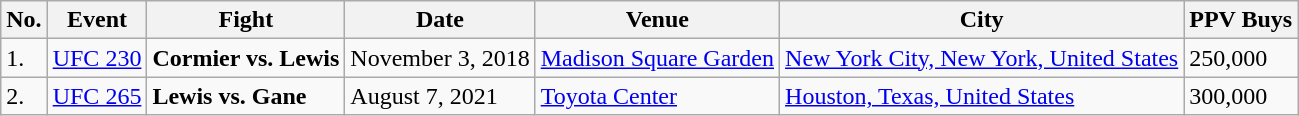<table class="wikitable">
<tr>
<th>No.</th>
<th>Event</th>
<th>Fight</th>
<th>Date</th>
<th>Venue</th>
<th>City</th>
<th>PPV Buys</th>
</tr>
<tr>
<td>1.</td>
<td><a href='#'>UFC 230</a></td>
<td><strong>Cormier vs. Lewis</strong></td>
<td>November 3, 2018</td>
<td><a href='#'>Madison Square Garden</a></td>
<td><a href='#'>New York City, New York, United States</a></td>
<td>250,000</td>
</tr>
<tr>
<td>2.</td>
<td><a href='#'>UFC 265</a></td>
<td><strong>Lewis vs. Gane</strong></td>
<td>August 7, 2021</td>
<td><a href='#'>Toyota Center</a></td>
<td><a href='#'>Houston, Texas, United States</a></td>
<td>300,000</td>
</tr>
</table>
